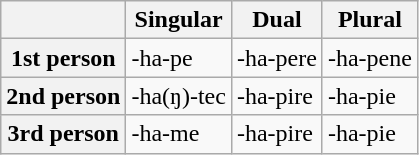<table class="wikitable">
<tr>
<th></th>
<th>Singular</th>
<th>Dual</th>
<th>Plural</th>
</tr>
<tr>
<th>1st person</th>
<td>-ha-pe</td>
<td>-ha-pere</td>
<td>-ha-pene</td>
</tr>
<tr>
<th>2nd person</th>
<td>-ha(ŋ)-tec</td>
<td>-ha-pire</td>
<td>-ha-pie</td>
</tr>
<tr>
<th>3rd person</th>
<td>-ha-me</td>
<td>-ha-pire</td>
<td>-ha-pie</td>
</tr>
</table>
